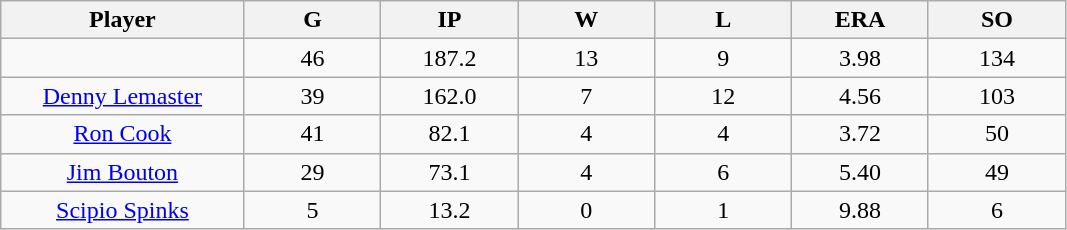<table class="wikitable sortable">
<tr>
<th bgcolor="#DDDDFF" width="16%">Player</th>
<th bgcolor="#DDDDFF" width="9%">G</th>
<th bgcolor="#DDDDFF" width="9%">IP</th>
<th bgcolor="#DDDDFF" width="9%">W</th>
<th bgcolor="#DDDDFF" width="9%">L</th>
<th bgcolor="#DDDDFF" width="9%">ERA</th>
<th bgcolor="#DDDDFF" width="9%">SO</th>
</tr>
<tr align="center">
<td></td>
<td>46</td>
<td>187.2</td>
<td>13</td>
<td>9</td>
<td>3.98</td>
<td>134</td>
</tr>
<tr align="center">
<td><a href='#'>Denny Lemaster</a></td>
<td>39</td>
<td>162.0</td>
<td>7</td>
<td>12</td>
<td>4.56</td>
<td>103</td>
</tr>
<tr align=center>
<td><a href='#'>Ron Cook</a></td>
<td>41</td>
<td>82.1</td>
<td>4</td>
<td>4</td>
<td>3.72</td>
<td>50</td>
</tr>
<tr align=center>
<td><a href='#'>Jim Bouton</a></td>
<td>29</td>
<td>73.1</td>
<td>4</td>
<td>6</td>
<td>5.40</td>
<td>49</td>
</tr>
<tr align=center>
<td><a href='#'>Scipio Spinks</a></td>
<td>5</td>
<td>13.2</td>
<td>0</td>
<td>1</td>
<td>9.88</td>
<td>6</td>
</tr>
</table>
